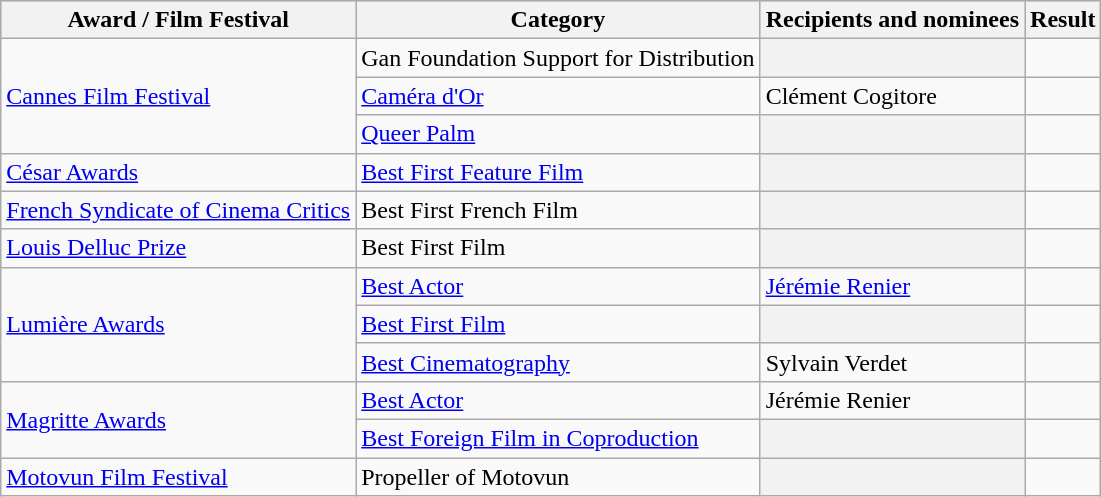<table class="wikitable plainrowheaders sortable">
<tr style="background:#ccc; text-align:center;">
<th scope="col">Award / Film Festival</th>
<th scope="col">Category</th>
<th scope="col">Recipients and nominees</th>
<th scope="col">Result</th>
</tr>
<tr>
<td rowspan=3><a href='#'>Cannes Film Festival</a></td>
<td>Gan Foundation Support for Distribution</td>
<th></th>
<td></td>
</tr>
<tr>
<td><a href='#'>Caméra d'Or</a></td>
<td>Clément Cogitore</td>
<td></td>
</tr>
<tr>
<td><a href='#'>Queer Palm</a></td>
<th></th>
<td></td>
</tr>
<tr>
<td><a href='#'>César Awards</a></td>
<td><a href='#'>Best First Feature Film</a></td>
<th></th>
<td></td>
</tr>
<tr>
<td><a href='#'>French Syndicate of Cinema Critics</a></td>
<td>Best First French Film</td>
<th></th>
<td></td>
</tr>
<tr>
<td><a href='#'>Louis Delluc Prize</a></td>
<td>Best First Film</td>
<th></th>
<td></td>
</tr>
<tr>
<td rowspan=3><a href='#'>Lumière Awards</a></td>
<td><a href='#'>Best Actor</a></td>
<td><a href='#'>Jérémie Renier</a></td>
<td></td>
</tr>
<tr>
<td><a href='#'>Best First Film</a></td>
<th></th>
<td></td>
</tr>
<tr>
<td><a href='#'>Best Cinematography</a></td>
<td>Sylvain Verdet</td>
<td></td>
</tr>
<tr>
<td rowspan="2"><a href='#'>Magritte Awards</a></td>
<td><a href='#'>Best Actor</a></td>
<td>Jérémie Renier</td>
<td></td>
</tr>
<tr>
<td><a href='#'>Best Foreign Film in Coproduction</a></td>
<th></th>
<td></td>
</tr>
<tr>
<td><a href='#'>Motovun Film Festival</a></td>
<td>Propeller of Motovun</td>
<th></th>
<td></td>
</tr>
</table>
